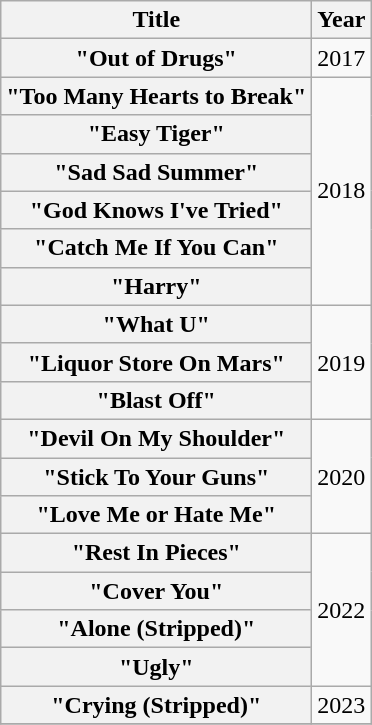<table class="wikitable plainrowheaders" style="text-align:center">
<tr>
<th>Title</th>
<th>Year</th>
</tr>
<tr>
<th scope="row">"Out of Drugs"</th>
<td>2017</td>
</tr>
<tr>
<th scope="row">"Too Many Hearts to Break"</th>
<td rowspan="6">2018</td>
</tr>
<tr>
<th scope="row">"Easy Tiger"<br></th>
</tr>
<tr>
<th scope="row">"Sad Sad Summer"</th>
</tr>
<tr>
<th scope="row">"God Knows I've Tried"</th>
</tr>
<tr>
<th scope="row">"Catch Me If You Can"</th>
</tr>
<tr>
<th scope="row">"Harry"</th>
</tr>
<tr>
<th scope="row">"What U"</th>
<td rowspan="3">2019</td>
</tr>
<tr>
<th scope="row">"Liquor Store On Mars"</th>
</tr>
<tr>
<th scope="row">"Blast Off"</th>
</tr>
<tr>
<th scope="row">"Devil On My Shoulder"</th>
<td rowspan="3">2020</td>
</tr>
<tr>
<th scope="row">"Stick To Your Guns"</th>
</tr>
<tr>
<th scope="row">"Love Me or Hate Me"</th>
</tr>
<tr>
<th scope="row">"Rest In Pieces"<br></th>
<td rowspan="4">2022</td>
</tr>
<tr>
<th scope="row">"Cover You"</th>
</tr>
<tr>
<th scope="row">"Alone (Stripped)"</th>
</tr>
<tr>
<th scope="row">"Ugly"<br></th>
</tr>
<tr>
<th scope="row">"Crying (Stripped)"</th>
<td rowspan="1">2023</td>
</tr>
<tr>
</tr>
</table>
